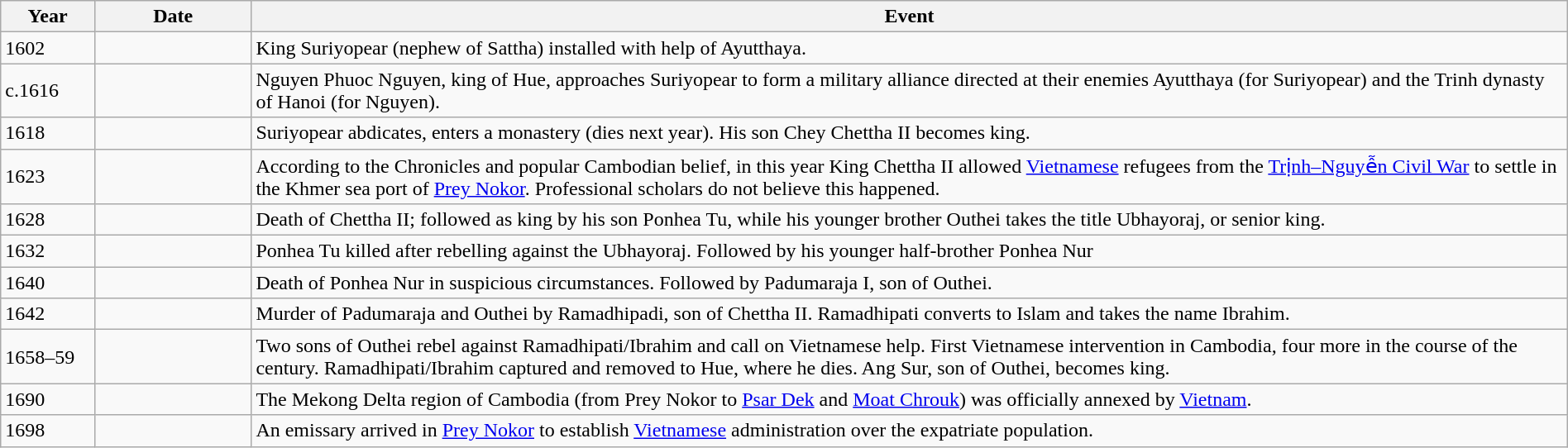<table class="wikitable" width="100%">
<tr>
<th style="width:6%">Year</th>
<th style="width:10%">Date</th>
<th>Event</th>
</tr>
<tr>
<td>1602</td>
<td></td>
<td>King Suriyopear (nephew of Sattha) installed with help of Ayutthaya.</td>
</tr>
<tr>
<td>c.1616</td>
<td></td>
<td>Nguyen Phuoc Nguyen, king of Hue, approaches Suriyopear to form a military alliance directed at their enemies Ayutthaya (for Suriyopear) and the Trinh dynasty of Hanoi (for Nguyen).</td>
</tr>
<tr>
<td>1618</td>
<td></td>
<td>Suriyopear abdicates, enters a monastery (dies next year). His son Chey Chettha II becomes king.</td>
</tr>
<tr>
<td>1623</td>
<td></td>
<td>According to the Chronicles and popular Cambodian belief, in this year King Chettha II allowed <a href='#'>Vietnamese</a> refugees from the <a href='#'>Trịnh–Nguyễn Civil War</a> to settle in the Khmer sea port of <a href='#'>Prey Nokor</a>. Professional scholars do not believe this happened.</td>
</tr>
<tr>
<td>1628</td>
<td></td>
<td>Death of Chettha II; followed as king by his son Ponhea Tu, while his younger brother Outhei takes the title Ubhayoraj, or senior king.</td>
</tr>
<tr>
<td>1632</td>
<td></td>
<td>Ponhea Tu killed after rebelling against the Ubhayoraj. Followed by his younger half-brother Ponhea Nur</td>
</tr>
<tr>
<td>1640</td>
<td></td>
<td>Death of Ponhea Nur in suspicious circumstances. Followed by Padumaraja I, son of Outhei.</td>
</tr>
<tr>
<td>1642</td>
<td></td>
<td>Murder of Padumaraja and Outhei by Ramadhipadi, son of Chettha II. Ramadhipati converts to Islam and takes the name Ibrahim.</td>
</tr>
<tr>
<td>1658–59</td>
<td></td>
<td>Two sons of Outhei rebel against Ramadhipati/Ibrahim and call on Vietnamese help. First Vietnamese intervention in Cambodia, four more in the course of the century. Ramadhipati/Ibrahim captured and removed to Hue, where he dies. Ang Sur, son of Outhei, becomes king.</td>
</tr>
<tr>
<td>1690</td>
<td></td>
<td>The Mekong Delta region of Cambodia (from Prey Nokor to <a href='#'>Psar Dek</a> and <a href='#'>Moat Chrouk</a>) was officially annexed by <a href='#'>Vietnam</a>.</td>
</tr>
<tr>
<td>1698</td>
<td></td>
<td>An emissary arrived in <a href='#'>Prey Nokor</a> to establish <a href='#'>Vietnamese</a> administration over the expatriate population.</td>
</tr>
</table>
